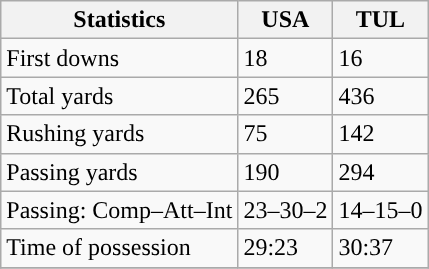<table class="wikitable" style="float: left;">
<tr>
<th>Statistics</th>
<th>USA</th>
<th>TUL</th>
</tr>
<tr>
<td>First downs</td>
<td>18</td>
<td>16</td>
</tr>
<tr>
<td>Total yards</td>
<td>265</td>
<td>436</td>
</tr>
<tr>
<td>Rushing yards</td>
<td>75</td>
<td>142</td>
</tr>
<tr>
<td>Passing yards</td>
<td>190</td>
<td>294</td>
</tr>
<tr>
<td>Passing: Comp–Att–Int</td>
<td>23–30–2</td>
<td>14–15–0</td>
</tr>
<tr>
<td>Time of possession</td>
<td>29:23</td>
<td>30:37</td>
</tr>
<tr>
</tr>
</table>
